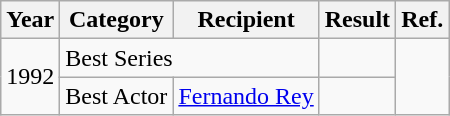<table class = "wikitable sortable">
<tr>
<th>Year</th>
<th>Category</th>
<th>Recipient</th>
<th>Result</th>
<th>Ref.</th>
</tr>
<tr>
<td rowspan=2>1992</td>
<td colspan=2>Best Series</td>
<td></td>
<td rowspan=2></td>
</tr>
<tr>
<td>Best Actor</td>
<td><a href='#'>Fernando Rey</a></td>
<td></td>
</tr>
</table>
